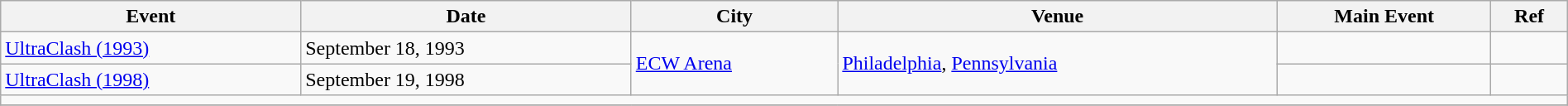<table class="wikitable sortable" style="align: center" width=100%>
<tr>
<th>Event</th>
<th>Date</th>
<th>City</th>
<th>Venue</th>
<th>Main Event</th>
<th>Ref</th>
</tr>
<tr>
<td><a href='#'>UltraClash (1993)</a></td>
<td>September 18, 1993</td>
<td rowspan="2"><a href='#'>ECW Arena</a></td>
<td rowspan="2"><a href='#'>Philadelphia</a>, <a href='#'>Pennsylvania</a></td>
<td></td>
<td></td>
</tr>
<tr>
<td><a href='#'>UltraClash (1998)</a></td>
<td>September 19, 1998</td>
<td></td>
<td></td>
</tr>
<tr>
<td colspan="10"></td>
</tr>
<tr>
</tr>
</table>
